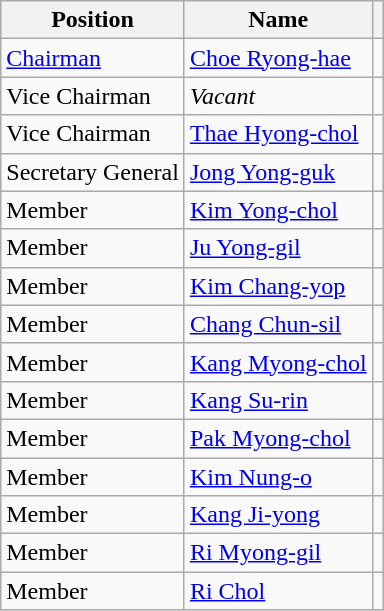<table class="wikitable">
<tr>
<th>Position</th>
<th>Name</th>
<th></th>
</tr>
<tr>
<td><a href='#'>Chairman</a></td>
<td><a href='#'>Choe Ryong-hae</a></td>
<td></td>
</tr>
<tr>
<td>Vice Chairman</td>
<td><em>Vacant</em></td>
<td></td>
</tr>
<tr>
<td>Vice Chairman</td>
<td><a href='#'>Thae Hyong-chol</a></td>
<td></td>
</tr>
<tr>
<td>Secretary General</td>
<td><a href='#'>Jong Yong-guk</a></td>
<td></td>
</tr>
<tr>
<td>Member</td>
<td><a href='#'>Kim Yong-chol</a></td>
<td></td>
</tr>
<tr>
<td>Member</td>
<td><a href='#'>Ju Yong-gil</a></td>
<td></td>
</tr>
<tr>
<td>Member</td>
<td><a href='#'>Kim Chang-yop</a></td>
<td></td>
</tr>
<tr>
<td>Member</td>
<td><a href='#'>Chang Chun-sil</a></td>
<td></td>
</tr>
<tr>
<td>Member</td>
<td><a href='#'>Kang Myong-chol</a></td>
<td></td>
</tr>
<tr>
<td>Member</td>
<td><a href='#'>Kang Su-rin</a></td>
<td></td>
</tr>
<tr>
<td>Member</td>
<td><a href='#'>Pak Myong-chol</a></td>
<td></td>
</tr>
<tr>
<td>Member</td>
<td><a href='#'>Kim Nung-o</a></td>
<td></td>
</tr>
<tr>
<td>Member</td>
<td><a href='#'>Kang Ji-yong</a></td>
<td></td>
</tr>
<tr>
<td>Member</td>
<td><a href='#'>Ri Myong-gil</a></td>
<td></td>
</tr>
<tr>
<td>Member</td>
<td><a href='#'>Ri Chol</a></td>
<td></td>
</tr>
</table>
